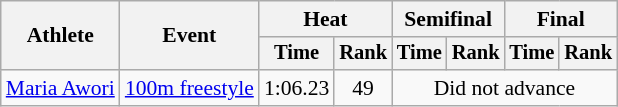<table class=wikitable style="font-size:90%">
<tr>
<th rowspan="2">Athlete</th>
<th rowspan="2">Event</th>
<th colspan="2">Heat</th>
<th colspan="2">Semifinal</th>
<th colspan="2">Final</th>
</tr>
<tr style="font-size:95%">
<th>Time</th>
<th>Rank</th>
<th>Time</th>
<th>Rank</th>
<th>Time</th>
<th>Rank</th>
</tr>
<tr>
<td align=left><a href='#'>Maria Awori</a></td>
<td align=left><a href='#'>100m freestyle</a></td>
<td align=center>1:06.23</td>
<td align=center>49</td>
<td align=center colspan=4>Did not advance</td>
</tr>
</table>
